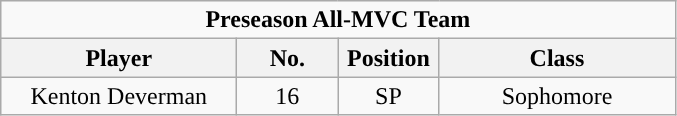<table class="wikitable" style="text-align:center">
<tr>
<td colspan="4"><strong>Preseason All-MVC Team</strong></td>
</tr>
<tr>
<th style="width:150px; ">Player</th>
<th style="width:60px; ">No.</th>
<th style="width:60px; ">Position</th>
<th style="width:150px; ">Class</th>
</tr>
<tr>
<td>Kenton Deverman</td>
<td>16</td>
<td>SP</td>
<td>Sophomore</td>
</tr>
</table>
